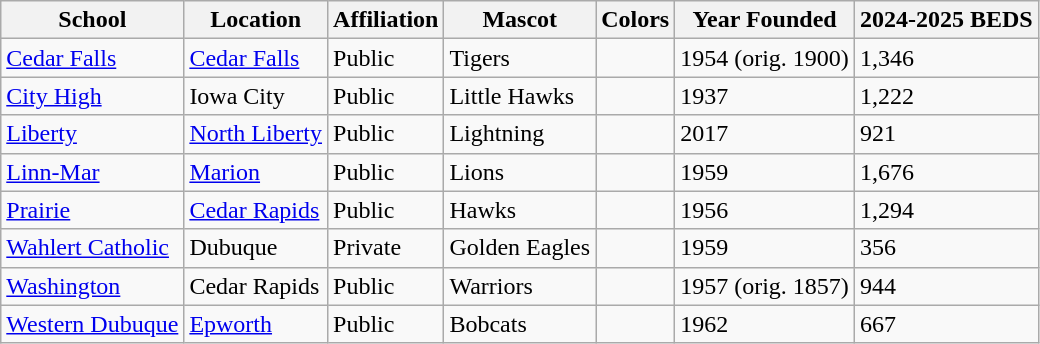<table class="wikitable sortable" border="1">
<tr>
<th>School</th>
<th>Location</th>
<th>Affiliation</th>
<th>Mascot</th>
<th>Colors</th>
<th>Year Founded</th>
<th>2024-2025 BEDS</th>
</tr>
<tr>
<td><a href='#'>Cedar Falls</a></td>
<td><a href='#'>Cedar Falls</a></td>
<td>Public</td>
<td>Tigers</td>
<td> </td>
<td>1954 (orig. 1900)</td>
<td>1,346</td>
</tr>
<tr>
<td><a href='#'>City High</a></td>
<td>Iowa City</td>
<td>Public</td>
<td>Little Hawks</td>
<td> </td>
<td>1937</td>
<td>1,222</td>
</tr>
<tr>
<td><a href='#'>Liberty</a></td>
<td><a href='#'>North Liberty</a></td>
<td>Public</td>
<td>Lightning</td>
<td>  </td>
<td>2017</td>
<td>921</td>
</tr>
<tr>
<td><a href='#'>Linn-Mar</a></td>
<td><a href='#'>Marion</a></td>
<td>Public</td>
<td>Lions</td>
<td> </td>
<td>1959</td>
<td>1,676</td>
</tr>
<tr>
<td><a href='#'>Prairie</a></td>
<td><a href='#'>Cedar Rapids</a></td>
<td>Public</td>
<td>Hawks</td>
<td> </td>
<td>1956</td>
<td>1,294</td>
</tr>
<tr>
<td><a href='#'>Wahlert Catholic</a></td>
<td>Dubuque</td>
<td>Private</td>
<td>Golden Eagles</td>
<td>  </td>
<td>1959</td>
<td>356</td>
</tr>
<tr>
<td><a href='#'>Washington</a></td>
<td>Cedar Rapids</td>
<td>Public</td>
<td>Warriors</td>
<td> </td>
<td>1957 (orig. 1857)</td>
<td>944</td>
</tr>
<tr>
<td><a href='#'>Western Dubuque</a></td>
<td><a href='#'>Epworth</a></td>
<td>Public</td>
<td>Bobcats</td>
<td>  </td>
<td>1962</td>
<td>667</td>
</tr>
</table>
